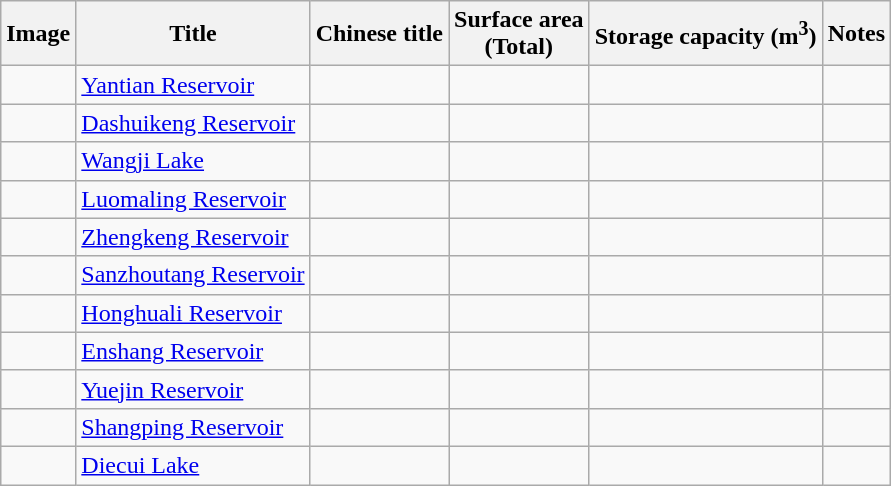<table class="wikitable">
<tr>
<th>Image</th>
<th>Title</th>
<th>Chinese title</th>
<th>Surface area<br>(Total)</th>
<th>Storage capacity (m<sup>3</sup>)</th>
<th>Notes</th>
</tr>
<tr>
<td></td>
<td><a href='#'>Yantian Reservoir</a></td>
<td></td>
<td></td>
<td></td>
<td></td>
</tr>
<tr>
<td></td>
<td><a href='#'>Dashuikeng Reservoir</a></td>
<td></td>
<td></td>
<td></td>
<td></td>
</tr>
<tr>
<td></td>
<td><a href='#'>Wangji Lake</a></td>
<td></td>
<td></td>
<td></td>
<td></td>
</tr>
<tr>
<td></td>
<td><a href='#'>Luomaling Reservoir</a></td>
<td></td>
<td></td>
<td></td>
<td></td>
</tr>
<tr>
<td></td>
<td><a href='#'>Zhengkeng Reservoir</a></td>
<td></td>
<td></td>
<td></td>
<td></td>
</tr>
<tr>
<td></td>
<td><a href='#'>Sanzhoutang Reservoir</a></td>
<td></td>
<td></td>
<td></td>
<td></td>
</tr>
<tr>
<td></td>
<td><a href='#'>Honghuali Reservoir</a></td>
<td></td>
<td></td>
<td></td>
<td></td>
</tr>
<tr>
<td></td>
<td><a href='#'>Enshang Reservoir</a></td>
<td></td>
<td></td>
<td></td>
<td></td>
</tr>
<tr>
<td></td>
<td><a href='#'>Yuejin Reservoir</a></td>
<td></td>
<td></td>
<td></td>
<td></td>
</tr>
<tr>
<td></td>
<td><a href='#'>Shangping Reservoir</a></td>
<td></td>
<td></td>
<td></td>
<td></td>
</tr>
<tr>
<td></td>
<td><a href='#'>Diecui Lake</a></td>
<td></td>
<td></td>
<td></td>
<td></td>
</tr>
</table>
